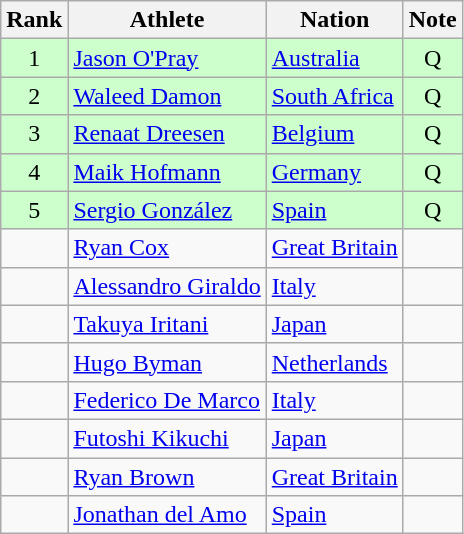<table class="wikitable sortable" style="text-align:center">
<tr>
<th>Rank</th>
<th>Athlete</th>
<th>Nation</th>
<th>Note</th>
</tr>
<tr bgcolor=ccffcc>
<td>1</td>
<td align=left><a href='#'>Jason O'Pray</a></td>
<td align=left> <a href='#'>Australia</a></td>
<td>Q</td>
</tr>
<tr bgcolor=ccffcc>
<td>2</td>
<td align=left><a href='#'>Waleed Damon</a></td>
<td align=left> <a href='#'>South Africa</a></td>
<td>Q</td>
</tr>
<tr bgcolor=ccffcc>
<td>3</td>
<td align=left><a href='#'>Renaat Dreesen</a></td>
<td align=left> <a href='#'>Belgium</a></td>
<td>Q</td>
</tr>
<tr bgcolor=ccffcc>
<td>4</td>
<td align=left><a href='#'>Maik Hofmann</a></td>
<td align=left> <a href='#'>Germany</a></td>
<td>Q</td>
</tr>
<tr bgcolor=ccffcc>
<td>5</td>
<td align=left><a href='#'>Sergio González</a></td>
<td align=left> <a href='#'>Spain</a></td>
<td>Q</td>
</tr>
<tr>
<td></td>
<td align=left><a href='#'>Ryan Cox</a></td>
<td align=left> <a href='#'>Great Britain</a></td>
<td></td>
</tr>
<tr>
<td></td>
<td align=left><a href='#'>Alessandro Giraldo</a></td>
<td align=left> <a href='#'>Italy</a></td>
<td></td>
</tr>
<tr>
<td></td>
<td align=left><a href='#'>Takuya Iritani</a></td>
<td align=left> <a href='#'>Japan</a></td>
<td></td>
</tr>
<tr>
<td></td>
<td align=left><a href='#'>Hugo Byman</a></td>
<td align=left> <a href='#'>Netherlands</a></td>
<td></td>
</tr>
<tr>
<td></td>
<td align=left><a href='#'>Federico De Marco</a></td>
<td align=left> <a href='#'>Italy</a></td>
<td></td>
</tr>
<tr>
<td></td>
<td align=left><a href='#'>Futoshi Kikuchi</a></td>
<td align=left> <a href='#'>Japan</a></td>
<td></td>
</tr>
<tr>
<td></td>
<td align=left><a href='#'>Ryan Brown</a></td>
<td align=left> <a href='#'>Great Britain</a></td>
<td></td>
</tr>
<tr>
<td></td>
<td align=left><a href='#'>Jonathan del Amo</a></td>
<td align=left> <a href='#'>Spain</a></td>
<td></td>
</tr>
</table>
